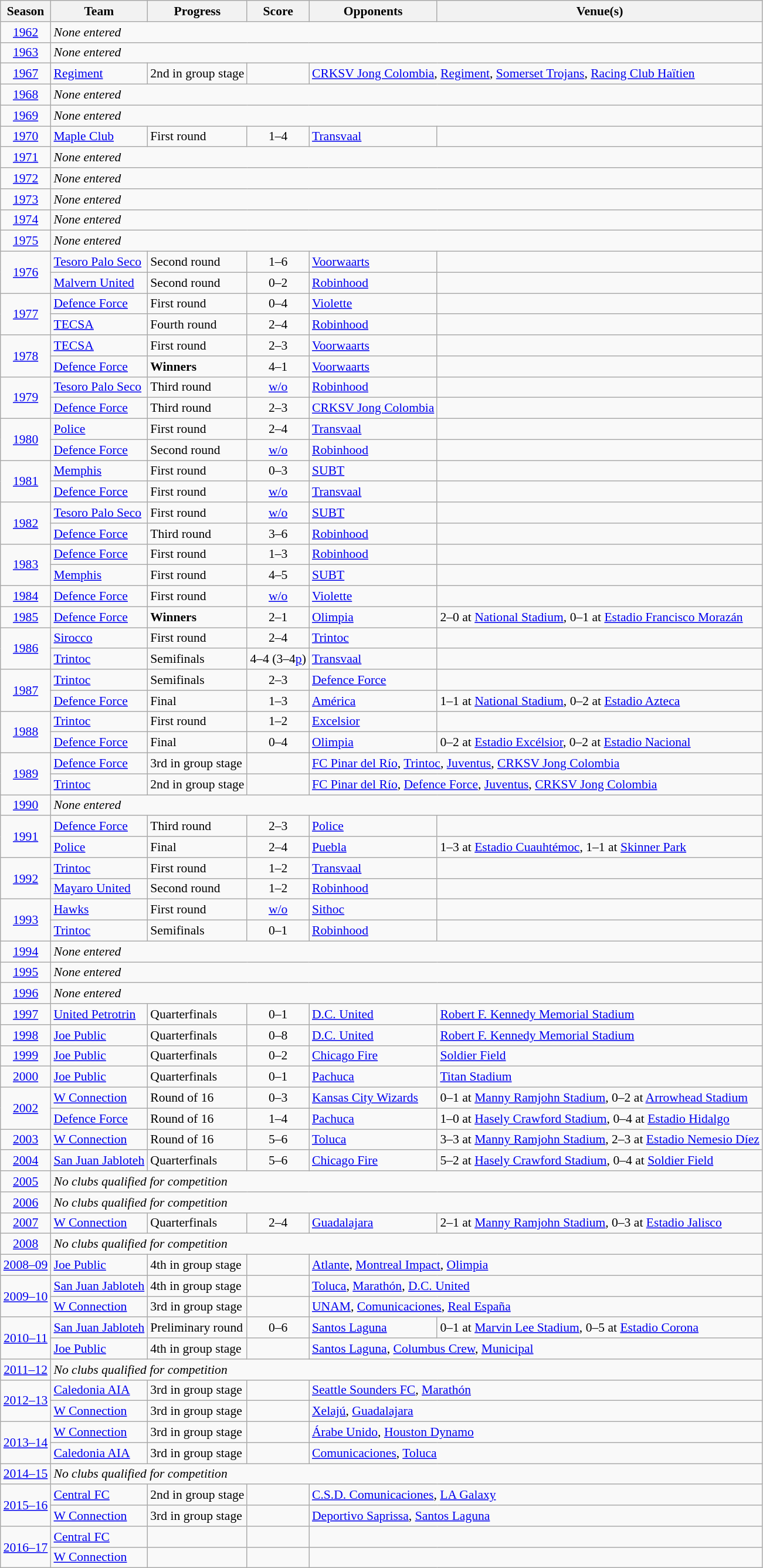<table class="wikitable" style="font-size:90%;">
<tr>
<th>Season</th>
<th>Team</th>
<th>Progress</th>
<th>Score</th>
<th>Opponents</th>
<th>Venue(s)</th>
</tr>
<tr>
<td style="text-align: center;"><a href='#'>1962</a></td>
<td colspan="5"><em>None entered</em></td>
</tr>
<tr>
<td style="text-align: center;"><a href='#'>1963</a></td>
<td colspan="5"><em>None entered</em></td>
</tr>
<tr>
<td style="text-align: center;"><a href='#'>1967</a></td>
<td><a href='#'>Regiment</a></td>
<td>2nd in group stage</td>
<td></td>
<td colspan="2"> <a href='#'>CRKSV Jong Colombia</a>,  <a href='#'>Regiment</a>,  <a href='#'>Somerset Trojans</a>,  <a href='#'>Racing Club Haïtien</a></td>
</tr>
<tr>
<td style="text-align: center;"><a href='#'>1968</a></td>
<td colspan="5"><em>None entered</em></td>
</tr>
<tr>
<td style="text-align: center;"><a href='#'>1969</a></td>
<td colspan="5"><em>None entered</em></td>
</tr>
<tr>
<td style="text-align: center;"><a href='#'>1970</a></td>
<td><a href='#'>Maple Club</a></td>
<td>First round</td>
<td style="text-align: center;">1–4</td>
<td> <a href='#'>Transvaal</a></td>
<td></td>
</tr>
<tr>
<td style="text-align: center;"><a href='#'>1971</a></td>
<td colspan="5"><em>None entered</em></td>
</tr>
<tr>
<td style="text-align: center;"><a href='#'>1972</a></td>
<td colspan="5"><em>None entered</em></td>
</tr>
<tr>
<td style="text-align: center;"><a href='#'>1973</a></td>
<td colspan="5"><em>None entered</em></td>
</tr>
<tr>
<td style="text-align: center;"><a href='#'>1974</a></td>
<td colspan="5"><em>None entered</em></td>
</tr>
<tr>
<td style="text-align: center;"><a href='#'>1975</a></td>
<td colspan="5"><em>None entered</em></td>
</tr>
<tr>
<td style="text-align: center;" rowspan="2"><a href='#'>1976</a></td>
<td><a href='#'>Tesoro Palo Seco</a></td>
<td>Second round</td>
<td style="text-align: center;">1–6</td>
<td> <a href='#'>Voorwaarts</a></td>
<td></td>
</tr>
<tr>
<td><a href='#'>Malvern United</a></td>
<td>Second round</td>
<td style="text-align: center;">0–2</td>
<td> <a href='#'>Robinhood</a></td>
<td></td>
</tr>
<tr>
<td style="text-align: center;" rowspan="2"><a href='#'>1977</a></td>
<td><a href='#'>Defence Force</a></td>
<td>First round</td>
<td style="text-align: center;">0–4</td>
<td> <a href='#'>Violette</a></td>
<td></td>
</tr>
<tr>
<td><a href='#'>TECSA</a></td>
<td>Fourth round</td>
<td style="text-align: center;">2–4</td>
<td> <a href='#'>Robinhood</a></td>
<td></td>
</tr>
<tr>
<td style="text-align: center;" rowspan="2"><a href='#'>1978</a></td>
<td><a href='#'>TECSA</a></td>
<td>First round</td>
<td style="text-align: center;">2–3</td>
<td> <a href='#'>Voorwaarts</a></td>
<td></td>
</tr>
<tr>
<td><a href='#'>Defence Force</a></td>
<td><strong>Winners</strong></td>
<td style="text-align: center;">4–1</td>
<td> <a href='#'>Voorwaarts</a></td>
<td></td>
</tr>
<tr>
<td style="text-align: center;" rowspan="2"><a href='#'>1979</a></td>
<td><a href='#'>Tesoro Palo Seco</a></td>
<td>Third round</td>
<td style="text-align: center;"><a href='#'>w/o</a></td>
<td> <a href='#'>Robinhood</a></td>
<td></td>
</tr>
<tr>
<td><a href='#'>Defence Force</a></td>
<td>Third round</td>
<td style="text-align: center;">2–3</td>
<td> <a href='#'>CRKSV Jong Colombia</a></td>
<td></td>
</tr>
<tr>
<td style="text-align: center;" rowspan="2"><a href='#'>1980</a></td>
<td><a href='#'>Police</a></td>
<td>First round</td>
<td style="text-align: center;">2–4</td>
<td> <a href='#'>Transvaal</a></td>
<td></td>
</tr>
<tr>
<td><a href='#'>Defence Force</a></td>
<td>Second round</td>
<td style="text-align: center;"><a href='#'>w/o</a></td>
<td> <a href='#'>Robinhood</a></td>
<td></td>
</tr>
<tr>
<td style="text-align: center;" rowspan="2"><a href='#'>1981</a></td>
<td><a href='#'>Memphis</a></td>
<td>First round</td>
<td style="text-align: center;">0–3</td>
<td> <a href='#'>SUBT</a></td>
<td></td>
</tr>
<tr>
<td><a href='#'>Defence Force</a></td>
<td>First round</td>
<td style="text-align: center;"><a href='#'>w/o</a></td>
<td> <a href='#'>Transvaal</a></td>
<td></td>
</tr>
<tr>
<td style="text-align: center;" rowspan="2"><a href='#'>1982</a></td>
<td><a href='#'>Tesoro Palo Seco</a></td>
<td>First round</td>
<td style="text-align: center;"><a href='#'>w/o</a></td>
<td> <a href='#'>SUBT</a></td>
<td></td>
</tr>
<tr>
<td><a href='#'>Defence Force</a></td>
<td>Third round</td>
<td style="text-align: center;">3–6</td>
<td> <a href='#'>Robinhood</a></td>
<td></td>
</tr>
<tr>
<td style="text-align: center;" rowspan="2"><a href='#'>1983</a></td>
<td><a href='#'>Defence Force</a></td>
<td>First round</td>
<td style="text-align: center;">1–3</td>
<td> <a href='#'>Robinhood</a></td>
<td></td>
</tr>
<tr>
<td><a href='#'>Memphis</a></td>
<td>First round</td>
<td style="text-align: center;">4–5</td>
<td> <a href='#'>SUBT</a></td>
<td></td>
</tr>
<tr>
<td style="text-align: center;"><a href='#'>1984</a></td>
<td><a href='#'>Defence Force</a></td>
<td>First round</td>
<td style="text-align: center;"><a href='#'>w/o</a></td>
<td> <a href='#'>Violette</a></td>
<td></td>
</tr>
<tr>
<td style="text-align: center;"><a href='#'>1985</a></td>
<td><a href='#'>Defence Force</a></td>
<td><strong>Winners</strong></td>
<td style="text-align: center;">2–1</td>
<td> <a href='#'>Olimpia</a></td>
<td>2–0 at <a href='#'>National Stadium</a>, 0–1 at <a href='#'>Estadio Francisco Morazán</a></td>
</tr>
<tr>
<td style="text-align: center;" rowspan="2"><a href='#'>1986</a></td>
<td><a href='#'>Sirocco</a></td>
<td>First round</td>
<td style="text-align: center;">2–4</td>
<td> <a href='#'>Trintoc</a></td>
<td></td>
</tr>
<tr>
<td><a href='#'>Trintoc</a></td>
<td>Semifinals</td>
<td style="text-align: center;">4–4 (3–4<a href='#'>p</a>)</td>
<td> <a href='#'>Transvaal</a></td>
<td></td>
</tr>
<tr>
<td style="text-align: center;" rowspan="2"><a href='#'>1987</a></td>
<td><a href='#'>Trintoc</a></td>
<td>Semifinals</td>
<td style="text-align: center;">2–3</td>
<td> <a href='#'>Defence Force</a></td>
<td></td>
</tr>
<tr>
<td><a href='#'>Defence Force</a></td>
<td>Final</td>
<td style="text-align: center;">1–3</td>
<td> <a href='#'>América</a></td>
<td>1–1 at <a href='#'>National Stadium</a>, 0–2 at <a href='#'>Estadio Azteca</a></td>
</tr>
<tr>
<td style="text-align: center;" rowspan="2"><a href='#'>1988</a></td>
<td><a href='#'>Trintoc</a></td>
<td>First round</td>
<td style="text-align: center;">1–2</td>
<td> <a href='#'>Excelsior</a></td>
<td></td>
</tr>
<tr>
<td><a href='#'>Defence Force</a></td>
<td>Final</td>
<td style="text-align: center;">0–4</td>
<td> <a href='#'>Olimpia</a></td>
<td>0–2 at <a href='#'>Estadio Excélsior</a>, 0–2 at <a href='#'>Estadio Nacional</a></td>
</tr>
<tr>
<td style="text-align: center;" rowspan="2"><a href='#'>1989</a></td>
<td><a href='#'>Defence Force</a></td>
<td>3rd in group stage</td>
<td></td>
<td colspan="2"> <a href='#'>FC Pinar del Río</a>,  <a href='#'>Trintoc</a>,  <a href='#'>Juventus</a>,  <a href='#'>CRKSV Jong Colombia</a></td>
</tr>
<tr>
<td><a href='#'>Trintoc</a></td>
<td>2nd in group stage</td>
<td></td>
<td colspan="2"> <a href='#'>FC Pinar del Río</a>,  <a href='#'>Defence Force</a>,  <a href='#'>Juventus</a>,  <a href='#'>CRKSV Jong Colombia</a></td>
</tr>
<tr>
<td style="text-align: center;"><a href='#'>1990</a></td>
<td colspan="5"><em>None entered</em></td>
</tr>
<tr>
<td style="text-align: center;" rowspan="2"><a href='#'>1991</a></td>
<td><a href='#'>Defence Force</a></td>
<td>Third round</td>
<td style="text-align: center;">2–3</td>
<td> <a href='#'>Police</a></td>
<td></td>
</tr>
<tr>
<td><a href='#'>Police</a></td>
<td>Final</td>
<td style="text-align: center;">2–4</td>
<td> <a href='#'>Puebla</a></td>
<td>1–3 at <a href='#'>Estadio Cuauhtémoc</a>, 1–1 at <a href='#'>Skinner Park</a></td>
</tr>
<tr>
<td style="text-align: center;" rowspan="2"><a href='#'>1992</a></td>
<td><a href='#'>Trintoc</a></td>
<td>First round</td>
<td style="text-align: center;">1–2</td>
<td> <a href='#'>Transvaal</a></td>
<td></td>
</tr>
<tr>
<td><a href='#'>Mayaro United</a></td>
<td>Second round</td>
<td style="text-align: center;">1–2</td>
<td> <a href='#'>Robinhood</a></td>
<td></td>
</tr>
<tr>
<td style="text-align: center;" rowspan="2"><a href='#'>1993</a></td>
<td><a href='#'>Hawks</a></td>
<td>First round</td>
<td style="text-align: center;"><a href='#'>w/o</a></td>
<td> <a href='#'>Sithoc</a></td>
<td></td>
</tr>
<tr>
<td><a href='#'>Trintoc</a></td>
<td>Semifinals</td>
<td style="text-align: center;">0–1</td>
<td> <a href='#'>Robinhood</a></td>
<td></td>
</tr>
<tr>
<td style="text-align: center;"><a href='#'>1994</a></td>
<td colspan="5"><em>None entered</em></td>
</tr>
<tr>
<td style="text-align: center;"><a href='#'>1995</a></td>
<td colspan="5"><em>None entered</em></td>
</tr>
<tr>
<td style="text-align: center;"><a href='#'>1996</a></td>
<td colspan="5"><em>None entered</em></td>
</tr>
<tr>
<td style="text-align: center;"><a href='#'>1997</a></td>
<td><a href='#'>United Petrotrin</a></td>
<td>Quarterfinals</td>
<td style="text-align: center;">0–1</td>
<td> <a href='#'>D.C. United</a></td>
<td><a href='#'>Robert F. Kennedy Memorial Stadium</a></td>
</tr>
<tr>
<td style="text-align: center;"><a href='#'>1998</a></td>
<td><a href='#'>Joe Public</a></td>
<td>Quarterfinals</td>
<td style="text-align: center;">0–8</td>
<td> <a href='#'>D.C. United</a></td>
<td><a href='#'>Robert F. Kennedy Memorial Stadium</a></td>
</tr>
<tr>
<td style="text-align: center;"><a href='#'>1999</a></td>
<td><a href='#'>Joe Public</a></td>
<td>Quarterfinals</td>
<td style="text-align: center;">0–2</td>
<td> <a href='#'>Chicago Fire</a></td>
<td><a href='#'>Soldier Field</a></td>
</tr>
<tr>
<td style="text-align: center;"><a href='#'>2000</a></td>
<td><a href='#'>Joe Public</a></td>
<td>Quarterfinals</td>
<td style="text-align: center;">0–1</td>
<td> <a href='#'>Pachuca</a></td>
<td><a href='#'>Titan Stadium</a></td>
</tr>
<tr>
<td style="text-align: center;" rowspan="2"><a href='#'>2002</a></td>
<td><a href='#'>W Connection</a></td>
<td>Round of 16</td>
<td style="text-align: center;">0–3</td>
<td> <a href='#'>Kansas City Wizards</a></td>
<td>0–1 at <a href='#'>Manny Ramjohn Stadium</a>, 0–2 at <a href='#'>Arrowhead Stadium</a></td>
</tr>
<tr>
<td><a href='#'>Defence Force</a></td>
<td>Round of 16</td>
<td style="text-align: center;">1–4</td>
<td> <a href='#'>Pachuca</a></td>
<td>1–0 at <a href='#'>Hasely Crawford Stadium</a>, 0–4 at <a href='#'>Estadio Hidalgo</a></td>
</tr>
<tr>
<td style="text-align: center;"><a href='#'>2003</a></td>
<td><a href='#'>W Connection</a></td>
<td>Round of 16</td>
<td style="text-align: center;">5–6</td>
<td> <a href='#'>Toluca</a></td>
<td>3–3 at <a href='#'>Manny Ramjohn Stadium</a>, 2–3 at <a href='#'>Estadio Nemesio Díez</a></td>
</tr>
<tr>
<td style="text-align: center;"><a href='#'>2004</a></td>
<td><a href='#'>San Juan Jabloteh</a></td>
<td>Quarterfinals</td>
<td style="text-align: center;">5–6</td>
<td> <a href='#'>Chicago Fire</a></td>
<td>5–2 at <a href='#'>Hasely Crawford Stadium</a>, 0–4 at <a href='#'>Soldier Field</a></td>
</tr>
<tr>
<td style="text-align: center;"><a href='#'>2005</a></td>
<td colspan="5"><em>No clubs qualified for competition</em></td>
</tr>
<tr>
<td style="text-align: center;"><a href='#'>2006</a></td>
<td colspan="5"><em>No clubs qualified for competition</em></td>
</tr>
<tr>
<td style="text-align: center;"><a href='#'>2007</a></td>
<td><a href='#'>W Connection</a></td>
<td>Quarterfinals</td>
<td style="text-align: center;">2–4</td>
<td> <a href='#'>Guadalajara</a></td>
<td>2–1 at <a href='#'>Manny Ramjohn Stadium</a>, 0–3 at <a href='#'>Estadio Jalisco</a></td>
</tr>
<tr>
<td style="text-align: center;"><a href='#'>2008</a></td>
<td colspan="5"><em>No clubs qualified for competition</em></td>
</tr>
<tr>
<td style="text-align: center;"><a href='#'>2008–09</a></td>
<td><a href='#'>Joe Public</a></td>
<td>4th in group stage</td>
<td></td>
<td colspan="2"> <a href='#'>Atlante</a>,  <a href='#'>Montreal Impact</a>,  <a href='#'>Olimpia</a></td>
</tr>
<tr>
<td rowspan="2"><a href='#'>2009–10</a></td>
<td><a href='#'>San Juan Jabloteh</a></td>
<td>4th in group stage</td>
<td></td>
<td colspan="2"> <a href='#'>Toluca</a>,  <a href='#'>Marathón</a>,  <a href='#'>D.C. United</a></td>
</tr>
<tr>
<td><a href='#'>W Connection</a></td>
<td>3rd in group stage</td>
<td></td>
<td colspan="2"> <a href='#'>UNAM</a>,  <a href='#'>Comunicaciones</a>,  <a href='#'>Real España</a></td>
</tr>
<tr>
<td style="text-align: center;" rowspan="2"><a href='#'>2010–11</a></td>
<td><a href='#'>San Juan Jabloteh</a></td>
<td>Preliminary round</td>
<td style="text-align: center;">0–6</td>
<td> <a href='#'>Santos Laguna</a></td>
<td>0–1 at <a href='#'>Marvin Lee Stadium</a>, 0–5 at <a href='#'>Estadio Corona</a></td>
</tr>
<tr>
<td><a href='#'>Joe Public</a></td>
<td>4th in group stage</td>
<td></td>
<td colspan="2"> <a href='#'>Santos Laguna</a>,  <a href='#'>Columbus Crew</a>,  <a href='#'>Municipal</a></td>
</tr>
<tr>
<td style="text-align: center;"><a href='#'>2011–12</a></td>
<td colspan="5"><em>No clubs qualified for competition</em></td>
</tr>
<tr>
<td style="text-align: center;" rowspan="2"><a href='#'>2012–13</a></td>
<td><a href='#'>Caledonia AIA</a></td>
<td>3rd in group stage</td>
<td></td>
<td colspan="2"> <a href='#'>Seattle Sounders FC</a>,  <a href='#'>Marathón</a></td>
</tr>
<tr>
<td><a href='#'>W Connection</a></td>
<td>3rd in group stage</td>
<td></td>
<td colspan="2"> <a href='#'>Xelajú</a>,  <a href='#'>Guadalajara</a></td>
</tr>
<tr>
<td style="text-align: center;" rowspan="2"><a href='#'>2013–14</a></td>
<td><a href='#'>W Connection</a></td>
<td>3rd in group stage</td>
<td></td>
<td colspan="2"> <a href='#'>Árabe Unido</a>,  <a href='#'>Houston Dynamo</a></td>
</tr>
<tr>
<td><a href='#'>Caledonia AIA</a></td>
<td>3rd in group stage</td>
<td></td>
<td colspan="2"> <a href='#'>Comunicaciones</a>,  <a href='#'>Toluca</a></td>
</tr>
<tr>
<td style="text-align: center;" rowspan="1"><a href='#'>2014–15</a></td>
<td colspan="5"><em>No clubs qualified for competition</em></td>
</tr>
<tr>
<td style="text-align: center;" rowspan="2"><a href='#'>2015–16</a></td>
<td><a href='#'>Central FC</a></td>
<td>2nd in group stage</td>
<td></td>
<td colspan="2"> <a href='#'>C.S.D. Comunicaciones</a>,  <a href='#'>LA Galaxy</a></td>
</tr>
<tr>
<td><a href='#'>W Connection</a></td>
<td>3rd in group stage</td>
<td></td>
<td colspan="2"> <a href='#'>Deportivo Saprissa</a>,  <a href='#'>Santos Laguna</a></td>
</tr>
<tr>
<td style="text-align: center;" rowspan="2"><a href='#'>2016–17</a></td>
<td><a href='#'>Central FC</a></td>
<td></td>
<td></td>
<td colspan="2"></td>
</tr>
<tr>
<td><a href='#'>W Connection</a></td>
<td></td>
<td></td>
<td colspan="2"></td>
</tr>
</table>
